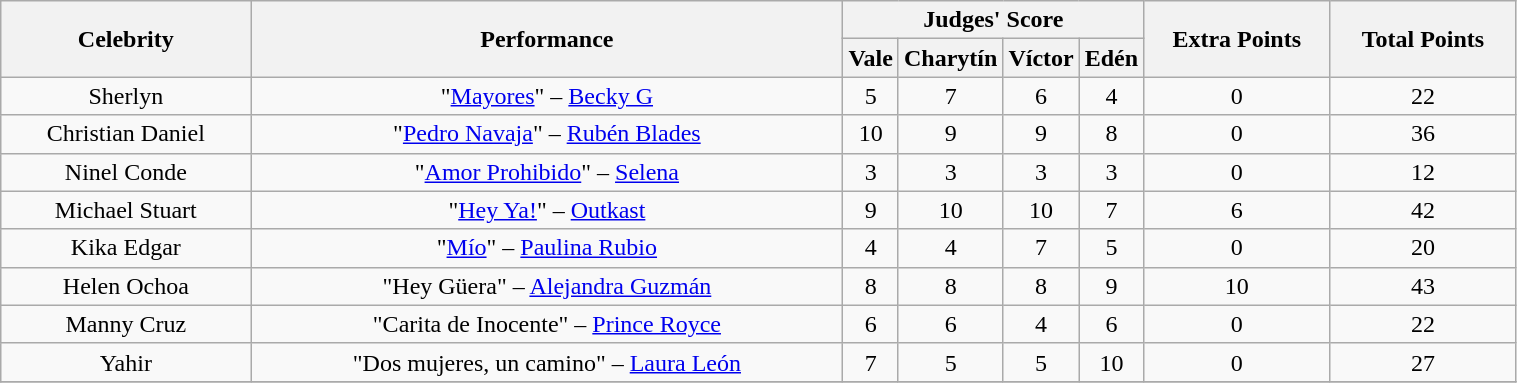<table class="wikitable" style="text-align:center; width:80%;">
<tr>
<th rowspan="2" style="width:20%;">Celebrity</th>
<th rowspan="2" style="width:50%;">Performance</th>
<th colspan="4">Judges' Score</th>
<th rowspan="2" style="width:15%;">Extra Points</th>
<th rowspan="2" style="width:15%;">Total Points</th>
</tr>
<tr>
<th>Vale</th>
<th>Charytín</th>
<th>Víctor</th>
<th>Edén</th>
</tr>
<tr>
<td>Sherlyn</td>
<td>"<a href='#'>Mayores</a>" – <a href='#'>Becky G</a></td>
<td>5</td>
<td>7</td>
<td>6</td>
<td>4</td>
<td>0</td>
<td>22</td>
</tr>
<tr>
<td>Christian Daniel</td>
<td>"<a href='#'>Pedro Navaja</a>" – <a href='#'>Rubén Blades</a></td>
<td>10</td>
<td>9</td>
<td>9</td>
<td>8</td>
<td>0</td>
<td>36</td>
</tr>
<tr>
<td>Ninel Conde</td>
<td>"<a href='#'>Amor Prohibido</a>" – <a href='#'>Selena</a></td>
<td>3</td>
<td>3</td>
<td>3</td>
<td>3</td>
<td>0</td>
<td><span>12</span></td>
</tr>
<tr>
<td>Michael Stuart</td>
<td>"<a href='#'>Hey Ya!</a>" – <a href='#'>Outkast</a></td>
<td>9</td>
<td>10</td>
<td>10</td>
<td>7</td>
<td>6</td>
<td>42</td>
</tr>
<tr>
<td>Kika Edgar</td>
<td>"<a href='#'>Mío</a>" – <a href='#'>Paulina Rubio</a></td>
<td>4</td>
<td>4</td>
<td>7</td>
<td>5</td>
<td>0</td>
<td>20</td>
</tr>
<tr>
<td>Helen Ochoa</td>
<td>"Hey Güera" – <a href='#'>Alejandra Guzmán</a></td>
<td>8</td>
<td>8</td>
<td>8</td>
<td>9</td>
<td>10</td>
<td><span>43</span></td>
</tr>
<tr>
<td>Manny Cruz</td>
<td>"Carita de Inocente" – <a href='#'>Prince Royce</a></td>
<td>6</td>
<td>6</td>
<td>4</td>
<td>6</td>
<td>0</td>
<td>22</td>
</tr>
<tr>
<td>Yahir</td>
<td>"Dos mujeres, un camino" – <a href='#'>Laura León</a></td>
<td>7</td>
<td>5</td>
<td>5</td>
<td>10</td>
<td>0</td>
<td>27</td>
</tr>
<tr>
</tr>
</table>
